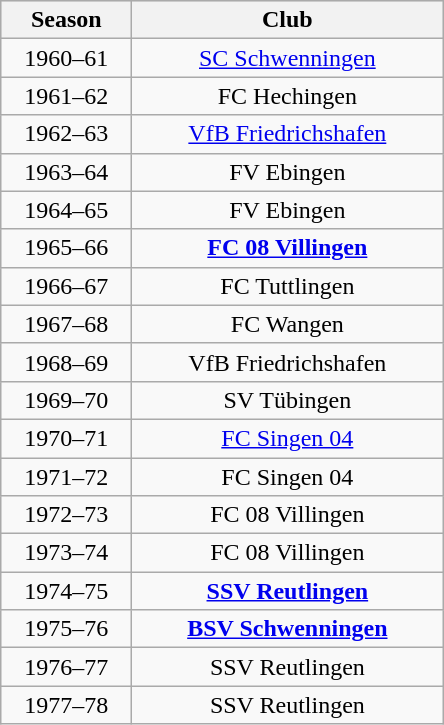<table class="wikitable">
<tr align="center" bgcolor="#dfdfdf">
<th width="80">Season</th>
<th width="200">Club</th>
</tr>
<tr align="center">
<td>1960–61</td>
<td><a href='#'>SC Schwenningen</a></td>
</tr>
<tr align="center">
<td>1961–62</td>
<td>FC Hechingen</td>
</tr>
<tr align="center">
<td>1962–63</td>
<td><a href='#'>VfB Friedrichshafen</a></td>
</tr>
<tr align="center">
<td>1963–64</td>
<td>FV Ebingen</td>
</tr>
<tr align="center">
<td>1964–65</td>
<td>FV Ebingen</td>
</tr>
<tr align="center">
<td>1965–66</td>
<td><strong><a href='#'>FC 08 Villingen</a></strong></td>
</tr>
<tr align="center">
<td>1966–67</td>
<td>FC Tuttlingen</td>
</tr>
<tr align="center">
<td>1967–68</td>
<td>FC Wangen</td>
</tr>
<tr align="center">
<td>1968–69</td>
<td>VfB Friedrichshafen</td>
</tr>
<tr align="center">
<td>1969–70</td>
<td>SV Tübingen</td>
</tr>
<tr align="center">
<td>1970–71</td>
<td><a href='#'>FC Singen 04</a></td>
</tr>
<tr align="center">
<td>1971–72</td>
<td>FC Singen 04</td>
</tr>
<tr align="center">
<td>1972–73</td>
<td>FC 08 Villingen</td>
</tr>
<tr align="center">
<td>1973–74</td>
<td>FC 08 Villingen</td>
</tr>
<tr align="center">
<td>1974–75</td>
<td><strong><a href='#'>SSV Reutlingen</a></strong></td>
</tr>
<tr align="center">
<td>1975–76</td>
<td><strong><a href='#'>BSV Schwenningen</a></strong></td>
</tr>
<tr align="center">
<td>1976–77</td>
<td>SSV Reutlingen</td>
</tr>
<tr align="center">
<td>1977–78</td>
<td>SSV Reutlingen</td>
</tr>
</table>
